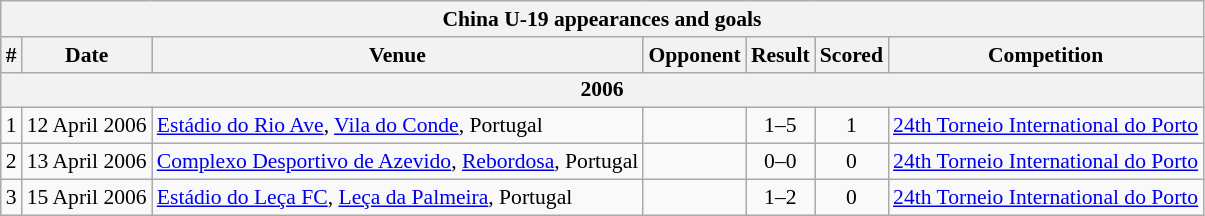<table class="wikitable collapsible collapsed" style="font-size:90%; text-align: left;" align=center>
<tr>
<th colspan="7"><strong>China U-19 appearances and goals</strong></th>
</tr>
<tr bgcolor="#CCCCCC" align="center">
<th>#</th>
<th>Date</th>
<th>Venue</th>
<th>Opponent</th>
<th>Result</th>
<th>Scored</th>
<th>Competition</th>
</tr>
<tr>
<th colspan="7"><strong>2006</strong></th>
</tr>
<tr>
<td>1</td>
<td>12 April 2006</td>
<td><a href='#'>Estádio do Rio Ave</a>, <a href='#'>Vila do Conde</a>, Portugal</td>
<td></td>
<td align=center>1–5</td>
<td align=center>1</td>
<td><a href='#'>24th Torneio International do Porto</a></td>
</tr>
<tr>
<td>2</td>
<td>13 April 2006</td>
<td><a href='#'>Complexo Desportivo de Azevido</a>, <a href='#'>Rebordosa</a>, Portugal</td>
<td></td>
<td align=center>0–0</td>
<td align=center>0</td>
<td><a href='#'>24th Torneio International do Porto</a></td>
</tr>
<tr>
<td>3</td>
<td>15 April 2006</td>
<td><a href='#'>Estádio do Leça FC</a>, <a href='#'>Leça da Palmeira</a>, Portugal</td>
<td></td>
<td align=center>1–2</td>
<td align=center>0</td>
<td><a href='#'>24th Torneio International do Porto</a></td>
</tr>
</table>
